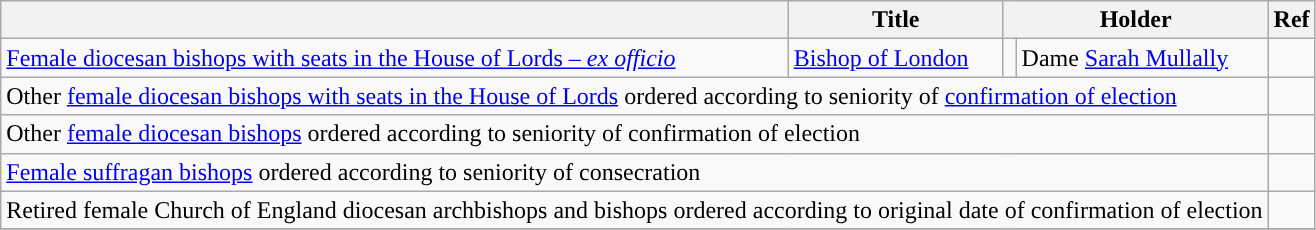<table class="wikitable">
<tr>
<th></th>
<th>Title</th>
<th colspan=2>Holder</th>
<th>Ref</th>
</tr>
<tr>
<td><a href='#'>Female diocesan bishops with seats in the House of Lords – <em>ex officio</em></a></td>
<td><a href='#'>Bishop of London</a></td>
<td style="background: "></td>
<td>Dame <a href='#'>Sarah Mullally</a></td>
<td></td>
</tr>
<tr>
<td colspan=4>Other <a href='#'>female diocesan bishops with seats in the House of Lords</a> ordered according to seniority of <a href='#'>confirmation of election</a></td>
<td></td>
</tr>
<tr>
<td colspan=4>Other <a href='#'>female diocesan bishops</a> ordered according to seniority of confirmation of election</td>
<td></td>
</tr>
<tr>
<td colspan=4><a href='#'>Female suffragan bishops</a> ordered according to seniority of consecration</td>
<td></td>
</tr>
<tr>
<td colspan=4>Retired female Church of England diocesan archbishops and bishops ordered according to original date of confirmation of election</td>
<td></td>
</tr>
<tr>
</tr>
</table>
